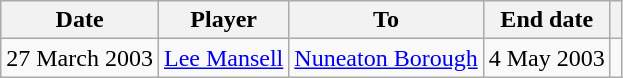<table class="wikitable">
<tr>
<th>Date</th>
<th>Player</th>
<th>To</th>
<th>End date</th>
<th></th>
</tr>
<tr>
<td>27 March 2003</td>
<td> <a href='#'>Lee Mansell</a></td>
<td><a href='#'>Nuneaton Borough</a></td>
<td>4 May 2003</td>
<td align="center"></td>
</tr>
</table>
